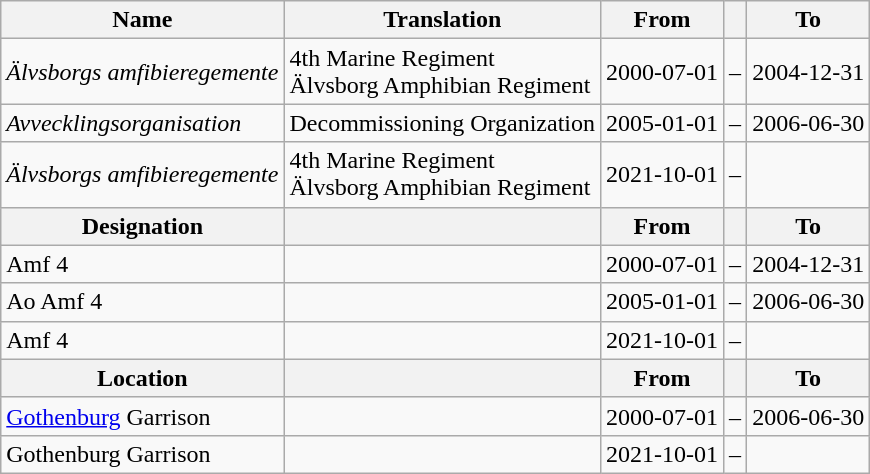<table class="wikitable">
<tr>
<th style="font-weight:bold;">Name</th>
<th style="font-weight:bold;">Translation</th>
<th style="text-align: center; font-weight:bold;">From</th>
<th></th>
<th style="text-align: center; font-weight:bold;">To</th>
</tr>
<tr>
<td style="font-style:italic;">Älvsborgs amfibieregemente</td>
<td>4th Marine Regiment<br>Älvsborg Amphibian Regiment</td>
<td>2000-07-01</td>
<td>–</td>
<td>2004-12-31</td>
</tr>
<tr>
<td style="font-style:italic;">Avvecklingsorganisation</td>
<td>Decommissioning Organization</td>
<td>2005-01-01</td>
<td>–</td>
<td>2006-06-30</td>
</tr>
<tr>
<td style="font-style:italic;">Älvsborgs amfibieregemente</td>
<td>4th Marine Regiment<br>Älvsborg Amphibian Regiment</td>
<td>2021-10-01</td>
<td>–</td>
<td></td>
</tr>
<tr>
<th style="font-weight:bold;">Designation</th>
<th style="font-weight:bold;"></th>
<th style="text-align: center; font-weight:bold;">From</th>
<th></th>
<th style="text-align: center; font-weight:bold;">To</th>
</tr>
<tr>
<td>Amf 4</td>
<td></td>
<td style="text-align: center;">2000-07-01</td>
<td style="text-align: center;">–</td>
<td style="text-align: center;">2004-12-31</td>
</tr>
<tr>
<td>Ao Amf 4</td>
<td></td>
<td style="text-align: center;">2005-01-01</td>
<td style="text-align: center;">–</td>
<td style="text-align: center;">2006-06-30</td>
</tr>
<tr>
<td>Amf 4</td>
<td></td>
<td style="text-align: center;">2021-10-01</td>
<td style="text-align: center;">–</td>
<td style="text-align: center;"></td>
</tr>
<tr>
<th style="font-weight:bold;">Location</th>
<th style="font-weight:bold;"></th>
<th style="text-align: center; font-weight:bold;">From</th>
<th></th>
<th style="text-align: center; font-weight:bold;">To</th>
</tr>
<tr>
<td><a href='#'>Gothenburg</a> Garrison</td>
<td></td>
<td style="text-align: center;">2000-07-01</td>
<td style="text-align: center;">–</td>
<td style="text-align: center;">2006-06-30</td>
</tr>
<tr>
<td>Gothenburg Garrison</td>
<td></td>
<td style="text-align: center;">2021-10-01</td>
<td style="text-align: center;">–</td>
<td style="text-align: center;"></td>
</tr>
</table>
